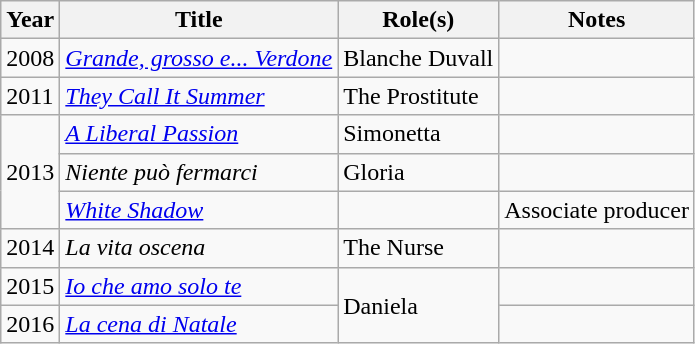<table class="wikitable plainrowheaders sortable">
<tr>
<th scope="col">Year</th>
<th scope="col">Title</th>
<th scope="col">Role(s)</th>
<th scope="col" class="unsortable">Notes</th>
</tr>
<tr>
<td>2008</td>
<td><em><a href='#'>Grande, grosso e... Verdone</a></em></td>
<td>Blanche Duvall</td>
<td></td>
</tr>
<tr>
<td>2011</td>
<td><em><a href='#'>They Call It Summer</a></em></td>
<td>The Prostitute</td>
<td></td>
</tr>
<tr>
<td rowspan="3">2013</td>
<td><em><a href='#'>A Liberal Passion</a></em></td>
<td>Simonetta</td>
<td></td>
</tr>
<tr>
<td><em>Niente può fermarci</em></td>
<td>Gloria</td>
<td></td>
</tr>
<tr>
<td><em><a href='#'>White Shadow</a></em></td>
<td></td>
<td>Associate producer</td>
</tr>
<tr>
<td>2014</td>
<td><em>La vita oscena</em></td>
<td>The Nurse</td>
<td></td>
</tr>
<tr>
<td>2015</td>
<td><em><a href='#'>Io che amo solo te</a></em></td>
<td rowspan="2">Daniela</td>
<td></td>
</tr>
<tr>
<td>2016</td>
<td><em><a href='#'>La cena di Natale</a></em></td>
<td></td>
</tr>
</table>
